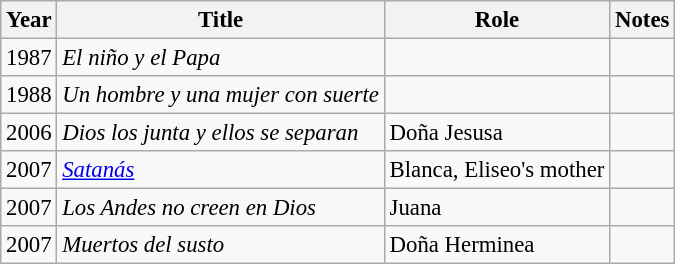<table class="wikitable" style="font-size: 95%;">
<tr>
<th>Year</th>
<th>Title</th>
<th>Role</th>
<th>Notes</th>
</tr>
<tr>
<td>1987</td>
<td><em>El niño y el Papa</em></td>
<td></td>
<td></td>
</tr>
<tr>
<td>1988</td>
<td><em>Un hombre y una mujer con suerte</em></td>
<td></td>
<td></td>
</tr>
<tr>
<td>2006</td>
<td><em>Dios los junta y ellos se separan</em></td>
<td>Doña Jesusa</td>
<td></td>
</tr>
<tr>
<td>2007</td>
<td><em><a href='#'>Satanás</a></em></td>
<td>Blanca, Eliseo's mother</td>
<td></td>
</tr>
<tr>
<td>2007</td>
<td><em>Los Andes no creen en Dios</em></td>
<td>Juana</td>
<td></td>
</tr>
<tr>
<td>2007</td>
<td><em>Muertos del susto</em></td>
<td>Doña Herminea</td>
<td></td>
</tr>
</table>
